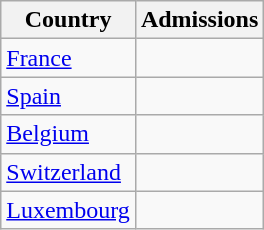<table class="wikitable">
<tr>
<th>Country</th>
<th>Admissions </th>
</tr>
<tr>
<td><a href='#'>France</a></td>
<td></td>
</tr>
<tr>
<td><a href='#'>Spain</a></td>
<td></td>
</tr>
<tr>
<td><a href='#'>Belgium</a></td>
<td></td>
</tr>
<tr>
<td><a href='#'>Switzerland</a></td>
<td> </td>
</tr>
<tr>
<td><a href='#'>Luxembourg</a></td>
<td></td>
</tr>
</table>
